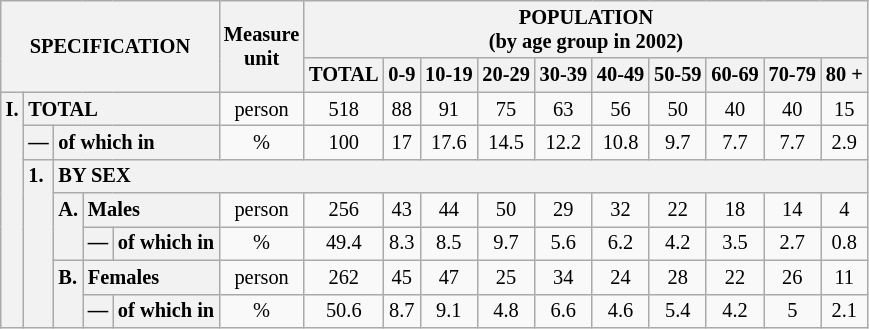<table class="wikitable" style="font-size:85%; text-align:center">
<tr>
<th rowspan="2" colspan="5">SPECIFICATION</th>
<th rowspan="2">Measure<br> unit</th>
<th colspan="10" rowspan="1">POPULATION<br> (by age group in 2002)</th>
</tr>
<tr>
<th>TOTAL</th>
<th>0-9</th>
<th>10-19</th>
<th>20-29</th>
<th>30-39</th>
<th>40-49</th>
<th>50-59</th>
<th>60-69</th>
<th>70-79</th>
<th>80 +</th>
</tr>
<tr>
<th style="text-align:left" valign="top" rowspan="7">I.</th>
<th style="text-align:left" colspan="4">TOTAL</th>
<td>person</td>
<td>518</td>
<td>88</td>
<td>91</td>
<td>75</td>
<td>63</td>
<td>56</td>
<td>50</td>
<td>40</td>
<td>40</td>
<td>15</td>
</tr>
<tr>
<th style="text-align:left" valign="top">—</th>
<th style="text-align:left" colspan="3">of which in</th>
<td>%</td>
<td>100</td>
<td>17</td>
<td>17.6</td>
<td>14.5</td>
<td>12.2</td>
<td>10.8</td>
<td>9.7</td>
<td>7.7</td>
<td>7.7</td>
<td>2.9</td>
</tr>
<tr>
<th style="text-align:left" valign="top" rowspan="5">1.</th>
<th style="text-align:left" colspan="14">BY SEX</th>
</tr>
<tr>
<th style="text-align:left" valign="top" rowspan="2">A.</th>
<th style="text-align:left" colspan="2">Males</th>
<td>person</td>
<td>256</td>
<td>43</td>
<td>44</td>
<td>50</td>
<td>29</td>
<td>32</td>
<td>22</td>
<td>18</td>
<td>14</td>
<td>4</td>
</tr>
<tr>
<th style="text-align:left" valign="top">—</th>
<th style="text-align:left" colspan="1">of which in</th>
<td>%</td>
<td>49.4</td>
<td>8.3</td>
<td>8.5</td>
<td>9.7</td>
<td>5.6</td>
<td>6.2</td>
<td>4.2</td>
<td>3.5</td>
<td>2.7</td>
<td>0.8</td>
</tr>
<tr>
<th style="text-align:left" valign="top" rowspan="2">B.</th>
<th style="text-align:left" colspan="2">Females</th>
<td>person</td>
<td>262</td>
<td>45</td>
<td>47</td>
<td>25</td>
<td>34</td>
<td>24</td>
<td>28</td>
<td>22</td>
<td>26</td>
<td>11</td>
</tr>
<tr>
<th style="text-align:left" valign="top">—</th>
<th style="text-align:left" colspan="1">of which in</th>
<td>%</td>
<td>50.6</td>
<td>8.7</td>
<td>9.1</td>
<td>4.8</td>
<td>6.6</td>
<td>4.6</td>
<td>5.4</td>
<td>4.2</td>
<td>5</td>
<td>2.1</td>
</tr>
</table>
